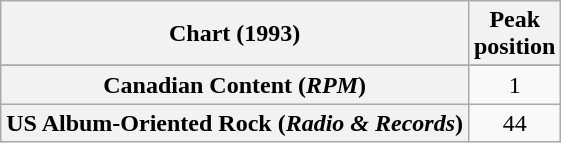<table class="wikitable sortable plainrowheaders" style="text-align:center">
<tr>
<th>Chart (1993)</th>
<th>Peak<br>position</th>
</tr>
<tr>
</tr>
<tr>
<th scope="row">Canadian Content (<em>RPM</em>)</th>
<td>1</td>
</tr>
<tr>
<th scope="row">US Album-Oriented Rock (<em>Radio & Records</em>)</th>
<td>44</td>
</tr>
</table>
